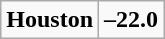<table class="wikitable" style="border: none;">
<tr align="center">
</tr>
<tr align="center">
<td><strong>Houston</strong></td>
<td><strong>–22.0</strong></td>
</tr>
</table>
